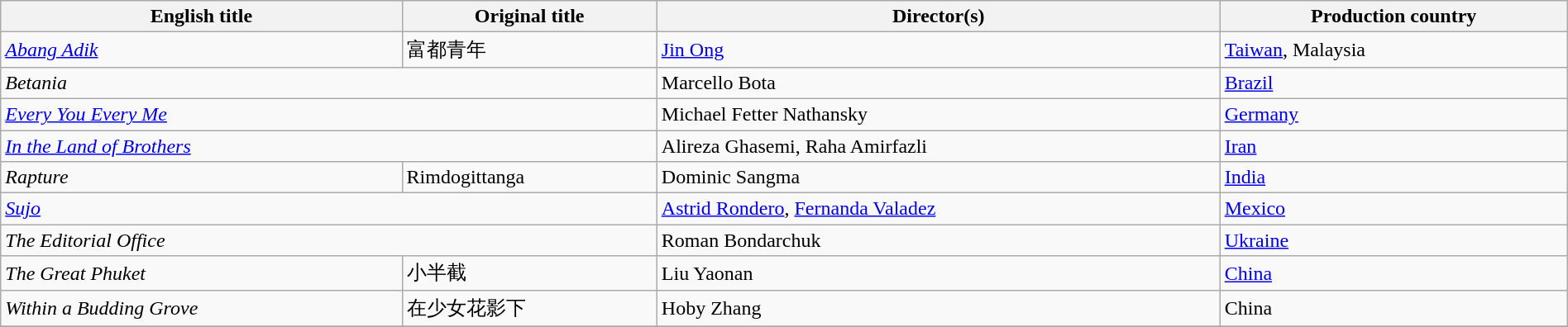<table class="wikitable sortable" style="width:100%; margin-bottom:5px">
<tr>
<th>English title</th>
<th>Original title</th>
<th>Director(s)</th>
<th>Production country</th>
</tr>
<tr>
<td><em><a href='#'>Abang Adik</a></em></td>
<td>富都青年</td>
<td><a href='#'>Jin Ong</a></td>
<td><a href='#'>Taiwan</a>, Malaysia</td>
</tr>
<tr>
<td colspan="2"><em>Betania</em></td>
<td>Marcello Bota</td>
<td><a href='#'>Brazil</a></td>
</tr>
<tr>
<td colspan="2"><em><a href='#'>Every You Every Me</a></em></td>
<td>Michael Fetter Nathansky</td>
<td><a href='#'>Germany</a></td>
</tr>
<tr>
<td colspan="2"><em><a href='#'>In the Land of Brothers</a></em></td>
<td>Alireza Ghasemi, Raha Amirfazli</td>
<td><a href='#'>Iran</a></td>
</tr>
<tr>
<td><em>Rapture</em></td>
<td>Rimdogittanga</td>
<td>Dominic Sangma</td>
<td><a href='#'>India</a></td>
</tr>
<tr>
<td colspan="2"><em><a href='#'>Sujo</a></em></td>
<td><a href='#'>Astrid Rondero</a>, <a href='#'>Fernanda Valadez</a></td>
<td><a href='#'>Mexico</a></td>
</tr>
<tr>
<td colspan="2"><em>The Editorial Office</em></td>
<td>Roman Bondarchuk</td>
<td><a href='#'>Ukraine</a></td>
</tr>
<tr>
<td><em>The Great Phuket</em></td>
<td>小半截</td>
<td>Liu Yaonan</td>
<td><a href='#'>China</a></td>
</tr>
<tr>
<td><em>Within a Budding Grove</em></td>
<td>在少女花影下</td>
<td>Hoby Zhang</td>
<td>China</td>
</tr>
<tr>
</tr>
</table>
